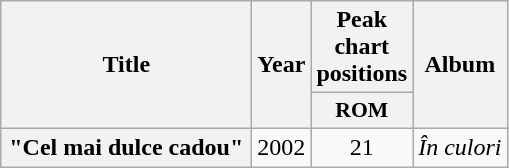<table class="wikitable plainrowheaders" style="text-align:center;">
<tr>
<th scope="col" rowspan="2" style="width:10em;">Title</th>
<th scope="col" rowspan="2">Year</th>
<th scope="col" colspan="1">Peak chart positions</th>
<th scope="col" rowspan="2">Album</th>
</tr>
<tr>
<th scope="col" style="width:3em;font-size:90%;">ROM<br></th>
</tr>
<tr>
<th scope="row">"Cel mai dulce cadou"</th>
<td rowspan="1">2002</td>
<td>21</td>
<td><em>În culori</em></td>
</tr>
</table>
